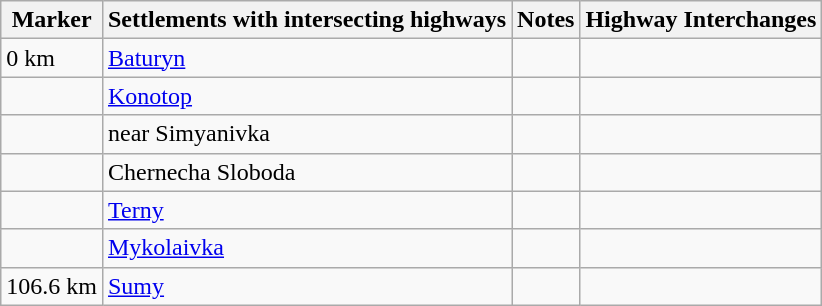<table class="wikitable">
<tr>
<th>Marker</th>
<th>Settlements with intersecting highways</th>
<th>Notes</th>
<th>Highway Interchanges</th>
</tr>
<tr>
<td>0 km</td>
<td><a href='#'>Baturyn</a></td>
<td></td>
<td> </td>
</tr>
<tr>
<td></td>
<td><a href='#'>Konotop</a></td>
<td></td>
<td></td>
</tr>
<tr>
<td></td>
<td>near Simyanivka</td>
<td></td>
<td></td>
</tr>
<tr>
<td></td>
<td>Chernecha Sloboda</td>
<td></td>
<td></td>
</tr>
<tr>
<td></td>
<td><a href='#'>Terny</a></td>
<td></td>
<td></td>
</tr>
<tr>
<td></td>
<td><a href='#'>Mykolaivka</a></td>
<td></td>
<td></td>
</tr>
<tr>
<td>106.6 km</td>
<td><a href='#'>Sumy</a></td>
<td></td>
<td>   </td>
</tr>
</table>
